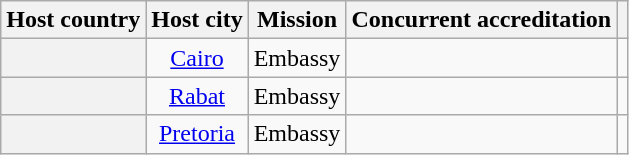<table class="wikitable plainrowheaders" style="text-align:center;">
<tr>
<th scope="col">Host country</th>
<th scope="col">Host city</th>
<th scope="col">Mission</th>
<th scope="col">Concurrent accreditation</th>
<th scope="col"></th>
</tr>
<tr>
<th scope="row"></th>
<td><a href='#'>Cairo</a></td>
<td>Embassy</td>
<td></td>
<td></td>
</tr>
<tr>
<th scope="row"></th>
<td><a href='#'>Rabat</a></td>
<td>Embassy</td>
<td></td>
<td></td>
</tr>
<tr>
<th scope="row"></th>
<td><a href='#'>Pretoria</a></td>
<td>Embassy</td>
<td></td>
<td></td>
</tr>
</table>
